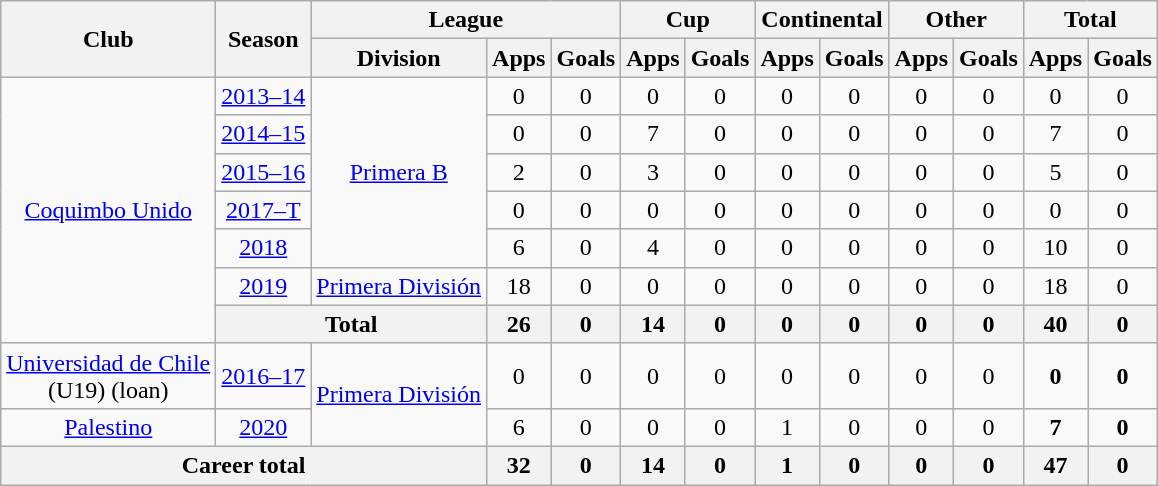<table class="wikitable" style="text-align: center">
<tr>
<th rowspan="2">Club</th>
<th rowspan="2">Season</th>
<th colspan="3">League</th>
<th colspan="2">Cup</th>
<th colspan="2">Continental</th>
<th colspan="2">Other</th>
<th colspan="2">Total</th>
</tr>
<tr>
<th>Division</th>
<th>Apps</th>
<th>Goals</th>
<th>Apps</th>
<th>Goals</th>
<th>Apps</th>
<th>Goals</th>
<th>Apps</th>
<th>Goals</th>
<th>Apps</th>
<th>Goals</th>
</tr>
<tr>
<td rowspan="7"><a href='#'>Coquimbo Unido</a></td>
<td><a href='#'>2013–14</a></td>
<td rowspan="5"><a href='#'>Primera B</a></td>
<td>0</td>
<td>0</td>
<td>0</td>
<td>0</td>
<td>0</td>
<td>0</td>
<td>0</td>
<td>0</td>
<td>0</td>
<td>0</td>
</tr>
<tr>
<td><a href='#'>2014–15</a></td>
<td>0</td>
<td>0</td>
<td>7</td>
<td>0</td>
<td>0</td>
<td>0</td>
<td>0</td>
<td>0</td>
<td>7</td>
<td>0</td>
</tr>
<tr>
<td><a href='#'>2015–16</a></td>
<td>2</td>
<td>0</td>
<td>3</td>
<td>0</td>
<td>0</td>
<td>0</td>
<td>0</td>
<td>0</td>
<td>5</td>
<td>0</td>
</tr>
<tr>
<td><a href='#'>2017–T</a></td>
<td>0</td>
<td>0</td>
<td>0</td>
<td>0</td>
<td>0</td>
<td>0</td>
<td>0</td>
<td>0</td>
<td>0</td>
<td>0</td>
</tr>
<tr>
<td><a href='#'>2018</a></td>
<td>6</td>
<td>0</td>
<td>4</td>
<td>0</td>
<td>0</td>
<td>0</td>
<td>0</td>
<td>0</td>
<td>10</td>
<td>0</td>
</tr>
<tr>
<td><a href='#'>2019</a></td>
<td rowspan="1"><a href='#'>Primera División</a></td>
<td>18</td>
<td>0</td>
<td>0</td>
<td>0</td>
<td>0</td>
<td>0</td>
<td>0</td>
<td>0</td>
<td>18</td>
<td>0</td>
</tr>
<tr>
<th colspan="2"><strong>Total</strong></th>
<th>26</th>
<th>0</th>
<th>14</th>
<th>0</th>
<th>0</th>
<th>0</th>
<th>0</th>
<th>0</th>
<th>40</th>
<th>0</th>
</tr>
<tr>
<td><a href='#'>Universidad de Chile</a><br>(U19) (loan)</td>
<td><a href='#'>2016–17</a></td>
<td rowspan="2"><a href='#'>Primera División</a></td>
<td>0</td>
<td>0</td>
<td>0</td>
<td>0</td>
<td>0</td>
<td>0</td>
<td>0</td>
<td>0</td>
<td><strong>0</strong></td>
<td><strong>0</strong></td>
</tr>
<tr>
<td><a href='#'>Palestino</a></td>
<td><a href='#'>2020</a></td>
<td>6</td>
<td>0</td>
<td>0</td>
<td>0</td>
<td>1</td>
<td>0</td>
<td>0</td>
<td>0</td>
<td><strong>7</strong></td>
<td><strong>0</strong></td>
</tr>
<tr>
<th colspan="3"><strong>Career total</strong></th>
<th>32</th>
<th>0</th>
<th>14</th>
<th>0</th>
<th>1</th>
<th>0</th>
<th>0</th>
<th>0</th>
<th>47</th>
<th>0</th>
</tr>
</table>
